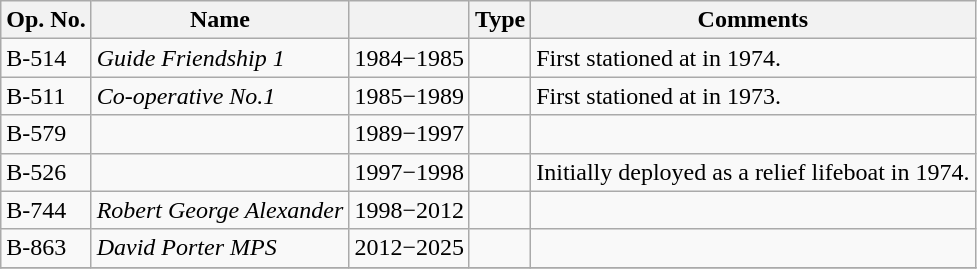<table class="wikitable ">
<tr>
<th>Op. No.</th>
<th>Name</th>
<th></th>
<th>Type</th>
<th>Comments</th>
</tr>
<tr>
<td>B-514</td>
<td><em>Guide Friendship 1</em></td>
<td>1984−1985</td>
<td></td>
<td>First stationed at  in 1974.</td>
</tr>
<tr>
<td>B-511</td>
<td><em>Co-operative No.1</em></td>
<td>1985−1989</td>
<td></td>
<td>First stationed at  in 1973.</td>
</tr>
<tr>
<td>B-579</td>
<td></td>
<td>1989−1997</td>
<td></td>
<td></td>
</tr>
<tr>
<td>B-526</td>
<td></td>
<td>1997−1998</td>
<td></td>
<td>Initially deployed as a relief lifeboat in 1974.</td>
</tr>
<tr>
<td>B-744</td>
<td><em>Robert George Alexander</em></td>
<td>1998−2012</td>
<td></td>
<td></td>
</tr>
<tr>
<td>B-863</td>
<td><em>David Porter MPS</em></td>
<td>2012−2025</td>
<td></td>
<td></td>
</tr>
<tr>
</tr>
</table>
